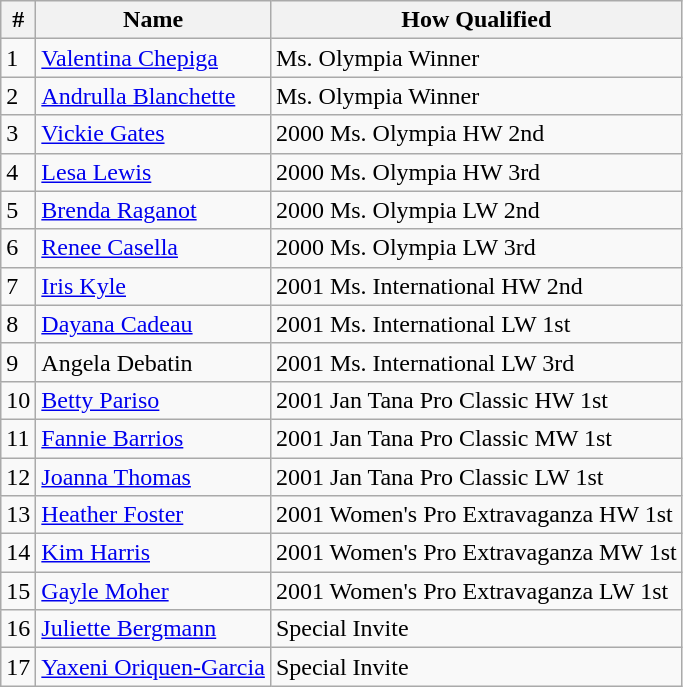<table class="wikitable">
<tr>
<th>#</th>
<th>Name</th>
<th>How Qualified</th>
</tr>
<tr>
<td>1</td>
<td><a href='#'>Valentina Chepiga</a></td>
<td>Ms. Olympia Winner</td>
</tr>
<tr>
<td>2</td>
<td><a href='#'>Andrulla Blanchette</a></td>
<td>Ms. Olympia Winner</td>
</tr>
<tr>
<td>3</td>
<td><a href='#'>Vickie Gates</a></td>
<td>2000 Ms. Olympia HW 2nd</td>
</tr>
<tr>
<td>4</td>
<td><a href='#'>Lesa Lewis</a></td>
<td>2000 Ms. Olympia HW 3rd</td>
</tr>
<tr>
<td>5</td>
<td><a href='#'>Brenda Raganot</a></td>
<td>2000 Ms. Olympia LW 2nd</td>
</tr>
<tr>
<td>6</td>
<td><a href='#'>Renee Casella </a></td>
<td>2000 Ms. Olympia LW 3rd</td>
</tr>
<tr>
<td>7</td>
<td><a href='#'>Iris Kyle</a></td>
<td>2001 Ms. International HW 2nd</td>
</tr>
<tr>
<td>8</td>
<td><a href='#'>Dayana Cadeau</a></td>
<td>2001 Ms. International LW 1st</td>
</tr>
<tr>
<td>9</td>
<td>Angela Debatin</td>
<td>2001 Ms. International LW 3rd</td>
</tr>
<tr>
<td>10</td>
<td><a href='#'>Betty Pariso</a></td>
<td>2001 Jan Tana Pro Classic HW 1st</td>
</tr>
<tr>
<td>11</td>
<td><a href='#'>Fannie Barrios</a></td>
<td>2001 Jan Tana Pro Classic MW 1st</td>
</tr>
<tr>
<td>12</td>
<td><a href='#'>Joanna Thomas</a></td>
<td>2001 Jan Tana Pro Classic LW 1st</td>
</tr>
<tr>
<td>13</td>
<td><a href='#'>Heather Foster</a></td>
<td>2001 Women's Pro Extravaganza HW 1st</td>
</tr>
<tr>
<td>14</td>
<td><a href='#'>Kim Harris</a></td>
<td>2001 Women's Pro Extravaganza MW 1st</td>
</tr>
<tr>
<td>15</td>
<td><a href='#'>Gayle Moher</a></td>
<td>2001 Women's Pro Extravaganza LW 1st</td>
</tr>
<tr>
<td>16</td>
<td><a href='#'>Juliette Bergmann</a></td>
<td>Special Invite</td>
</tr>
<tr>
<td>17</td>
<td><a href='#'>Yaxeni Oriquen-Garcia</a></td>
<td>Special Invite</td>
</tr>
</table>
